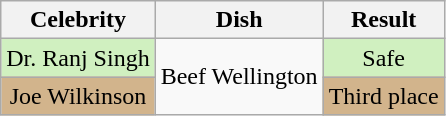<table class="wikitable" style="text-align:center;">
<tr>
<th>Celebrity</th>
<th>Dish</th>
<th>Result</th>
</tr>
<tr>
<td style="background:#d0f0c0;">Dr. Ranj Singh</td>
<td rowspan="2">Beef Wellington</td>
<td style="background:#d0f0c0;">Safe</td>
</tr>
<tr>
<td style="background:tan;">Joe Wilkinson</td>
<td style="background:tan;">Third place</td>
</tr>
</table>
